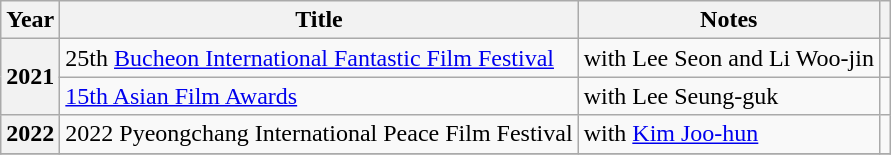<table class="wikitable sortable plainrowheaders">
<tr>
<th scope="col">Year</th>
<th scope="col">Title</th>
<th scope="col">Notes</th>
<th scope="col" class="unsortable"></th>
</tr>
<tr>
<th scope="row"  rowspan="2">2021</th>
<td>25th <a href='#'>Bucheon International Fantastic Film Festival</a></td>
<td>with Lee Seon and Li Woo-jin</td>
<td></td>
</tr>
<tr>
<td><a href='#'>15th Asian Film Awards</a></td>
<td>with Lee Seung-guk</td>
<td></td>
</tr>
<tr>
<th scope="row">2022</th>
<td>2022 Pyeongchang International Peace Film Festival</td>
<td>with <a href='#'>Kim Joo-hun</a></td>
<td></td>
</tr>
<tr>
</tr>
</table>
